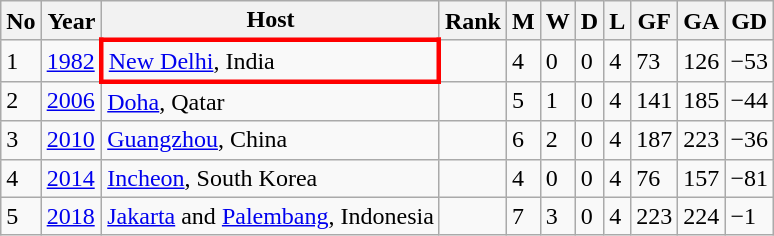<table class="wikitable">
<tr>
<th>No</th>
<th>Year</th>
<th>Host</th>
<th>Rank</th>
<th>M</th>
<th>W</th>
<th>D</th>
<th>L</th>
<th>GF</th>
<th>GA</th>
<th>GD</th>
</tr>
<tr>
<td>1</td>
<td><a href='#'>1982</a></td>
<td style="border: 3px solid red"> <a href='#'>New Delhi</a>, India</td>
<td></td>
<td>4</td>
<td>0</td>
<td>0</td>
<td>4</td>
<td>73</td>
<td>126</td>
<td>−53</td>
</tr>
<tr>
<td>2</td>
<td><a href='#'>2006</a></td>
<td> <a href='#'>Doha</a>, Qatar</td>
<td></td>
<td>5</td>
<td>1</td>
<td>0</td>
<td>4</td>
<td>141</td>
<td>185</td>
<td>−44</td>
</tr>
<tr>
<td>3</td>
<td><a href='#'>2010</a></td>
<td> <a href='#'>Guangzhou</a>, China</td>
<td></td>
<td>6</td>
<td>2</td>
<td>0</td>
<td>4</td>
<td>187</td>
<td>223</td>
<td>−36</td>
</tr>
<tr>
<td>4</td>
<td><a href='#'>2014</a></td>
<td> <a href='#'>Incheon</a>, South Korea</td>
<td></td>
<td>4</td>
<td>0</td>
<td>0</td>
<td>4</td>
<td>76</td>
<td>157</td>
<td>−81</td>
</tr>
<tr>
<td>5</td>
<td><a href='#'>2018</a></td>
<td> <a href='#'>Jakarta</a> and <a href='#'>Palembang</a>, Indonesia</td>
<td></td>
<td>7</td>
<td>3</td>
<td>0</td>
<td>4</td>
<td>223</td>
<td>224</td>
<td>−1</td>
</tr>
</table>
